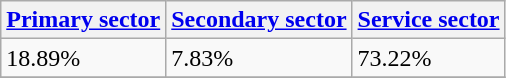<table class="wikitable" border="1">
<tr>
<th><a href='#'>Primary sector</a></th>
<th><a href='#'>Secondary sector</a></th>
<th><a href='#'>Service sector</a></th>
</tr>
<tr>
<td>18.89%</td>
<td>7.83%</td>
<td>73.22%</td>
</tr>
<tr>
</tr>
</table>
